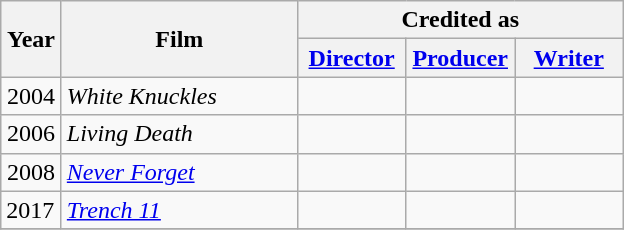<table class="wikitable">
<tr>
<th rowspan="2" style="width:33px;">Year</th>
<th rowspan="2" style="width:150px;">Film</th>
<th colspan="4">Credited as</th>
</tr>
<tr>
<th width=65><a href='#'>Director</a></th>
<th width=65><a href='#'>Producer</a></th>
<th width=65><a href='#'>Writer</a></th>
</tr>
<tr style="text-align:center;">
<td>2004</td>
<td style="text-align:left;"><em>White Knuckles</em></td>
<td></td>
<td></td>
<td></td>
</tr>
<tr style="text-align:center;">
<td>2006</td>
<td style="text-align:left;"><em>Living Death</em></td>
<td></td>
<td></td>
<td></td>
</tr>
<tr style="text-align:center;">
<td>2008</td>
<td style="text-align:left;"><em><a href='#'>Never Forget</a></em></td>
<td></td>
<td></td>
<td></td>
</tr>
<tr>
<td>2017</td>
<td><em><a href='#'>Trench 11</a></em></td>
<td></td>
<td></td>
<td></td>
</tr>
<tr>
</tr>
</table>
